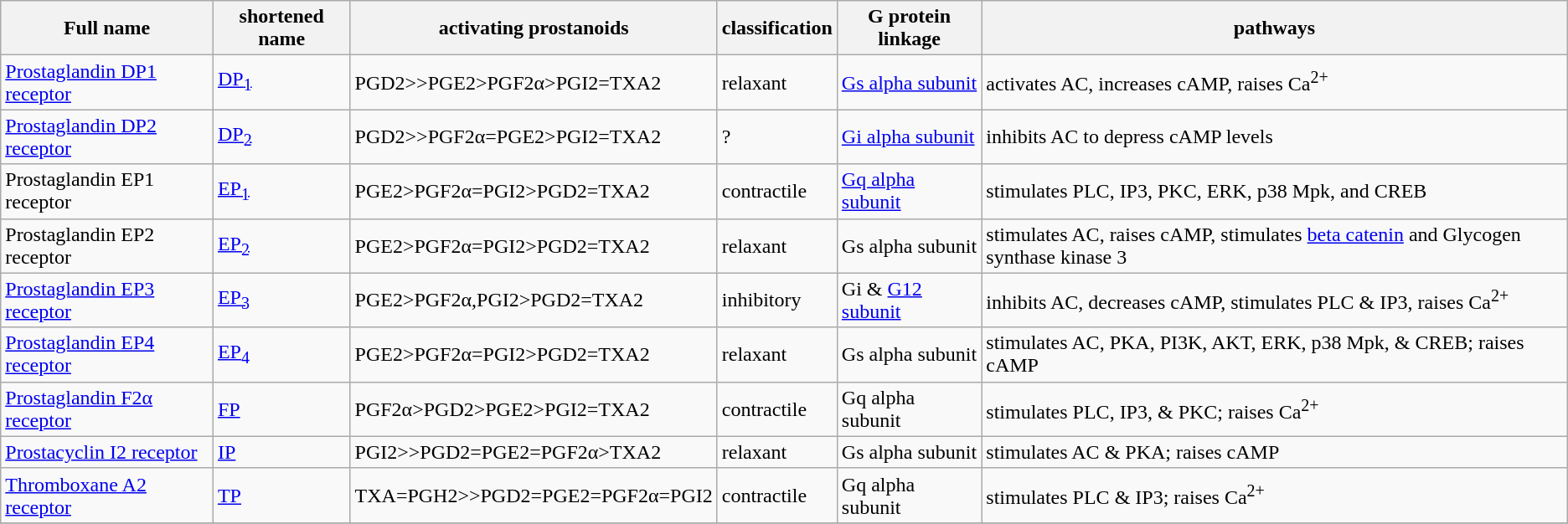<table class="wikitable">
<tr>
<th>Full name</th>
<th>shortened name</th>
<th>activating prostanoids</th>
<th>classification</th>
<th>G protein linkage</th>
<th>pathways</th>
</tr>
<tr>
<td><a href='#'>Prostaglandin DP1 receptor</a></td>
<td><a href='#'>DP<sub>1</sub></a></td>
<td>PGD2>>PGE2>PGF2α>PGI2=TXA2</td>
<td>relaxant</td>
<td><a href='#'>Gs alpha subunit</a></td>
<td>activates AC, increases cAMP, raises Ca<sup>2+</sup></td>
</tr>
<tr>
<td><a href='#'>Prostaglandin DP2 receptor</a></td>
<td><a href='#'>DP<sub>2</sub></a></td>
<td>PGD2>>PGF2α=PGE2>PGI2=TXA2</td>
<td>?</td>
<td><a href='#'>Gi alpha subunit</a></td>
<td>inhibits AC to depress cAMP levels</td>
</tr>
<tr>
<td>Prostaglandin EP1 receptor</td>
<td><a href='#'>EP<sub>1</sub></a></td>
<td>PGE2>PGF2α=PGI2>PGD2=TXA2</td>
<td>contractile</td>
<td><a href='#'>Gq alpha subunit</a></td>
<td>stimulates PLC, IP3, PKC, ERK, p38 Mpk, and CREB</td>
</tr>
<tr>
<td>Prostaglandin EP2 receptor</td>
<td><a href='#'>EP<sub>2</sub></a></td>
<td>PGE2>PGF2α=PGI2>PGD2=TXA2</td>
<td>relaxant</td>
<td>Gs alpha subunit</td>
<td>stimulates AC, raises cAMP, stimulates <a href='#'>beta catenin</a> and Glycogen synthase kinase 3</td>
</tr>
<tr>
<td><a href='#'>Prostaglandin EP3 receptor</a></td>
<td><a href='#'>EP<sub>3</sub></a></td>
<td>PGE2>PGF2α,PGI2>PGD2=TXA2</td>
<td>inhibitory</td>
<td>Gi & <a href='#'>G12 subunit</a></td>
<td>inhibits AC, decreases cAMP, stimulates PLC & IP3, raises Ca<sup>2+</sup></td>
</tr>
<tr>
<td><a href='#'>Prostaglandin EP4 receptor</a></td>
<td><a href='#'>EP<sub>4</sub></a></td>
<td>PGE2>PGF2α=PGI2>PGD2=TXA2</td>
<td>relaxant</td>
<td>Gs alpha subunit</td>
<td>stimulates AC, PKA, PI3K, AKT, ERK, p38 Mpk, & CREB; raises cAMP</td>
</tr>
<tr>
<td><a href='#'>Prostaglandin F2α receptor</a></td>
<td><a href='#'>FP</a></td>
<td>PGF2α>PGD2>PGE2>PGI2=TXA2</td>
<td>contractile</td>
<td>Gq alpha subunit</td>
<td>stimulates PLC, IP3, & PKC; raises Ca<sup>2+</sup></td>
</tr>
<tr>
<td><a href='#'>Prostacyclin I2 receptor</a></td>
<td><a href='#'>IP</a></td>
<td>PGI2>>PGD2=PGE2=PGF2α>TXA2</td>
<td>relaxant</td>
<td>Gs alpha subunit</td>
<td>stimulates AC & PKA; raises cAMP</td>
</tr>
<tr>
<td><a href='#'>Thromboxane A2 receptor</a></td>
<td><a href='#'>TP</a></td>
<td>TXA=PGH2>>PGD2=PGE2=PGF2α=PGI2</td>
<td>contractile</td>
<td>Gq alpha subunit</td>
<td>stimulates PLC & IP3; raises Ca<sup>2+</sup></td>
</tr>
<tr>
</tr>
</table>
